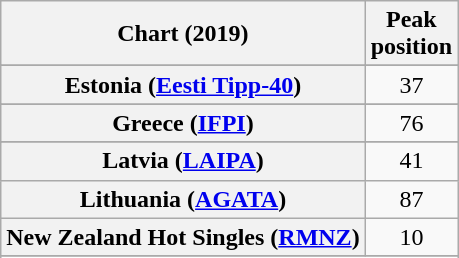<table class="wikitable sortable plainrowheaders" style="text-align:center">
<tr>
<th scope="col">Chart (2019)</th>
<th scope="col">Peak<br>position</th>
</tr>
<tr>
</tr>
<tr>
<th scope="row">Estonia (<a href='#'>Eesti Tipp-40</a>)</th>
<td>37</td>
</tr>
<tr>
</tr>
<tr>
<th scope="row">Greece (<a href='#'>IFPI</a>)</th>
<td>76</td>
</tr>
<tr>
</tr>
<tr>
<th scope="row">Latvia (<a href='#'>LAIPA</a>)</th>
<td>41</td>
</tr>
<tr>
<th scope="row">Lithuania (<a href='#'>AGATA</a>)</th>
<td>87</td>
</tr>
<tr>
<th scope="row">New Zealand Hot Singles (<a href='#'>RMNZ</a>)</th>
<td>10</td>
</tr>
<tr>
</tr>
<tr>
</tr>
<tr>
</tr>
<tr>
</tr>
</table>
